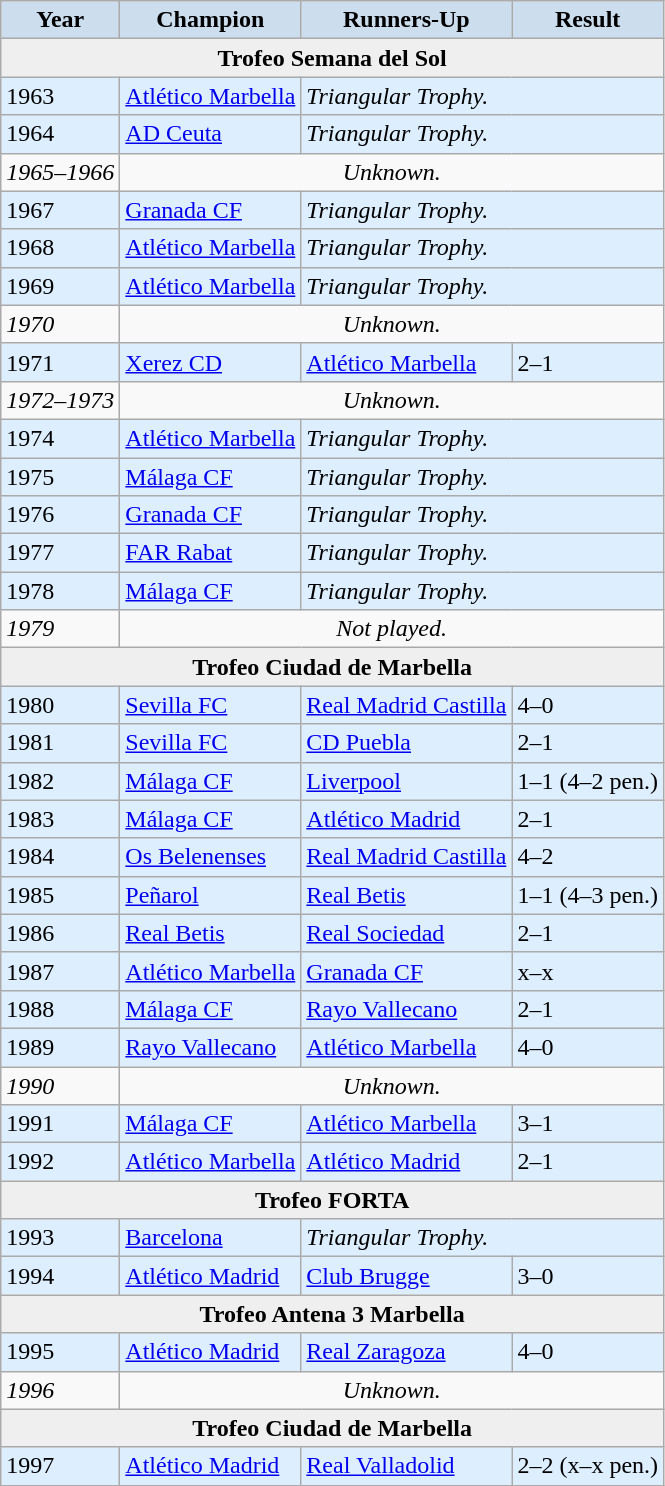<table class="wikitable">
<tr>
<th style="background:#CCDDEE;">Year</th>
<th style="background:#CCDDEE;">Champion</th>
<th style="background:#CCDDEE;">Runners-Up</th>
<th style="background:#CCDDEE;">Result</th>
</tr>
<tr align="center" bgcolor="#EFEFEF">
<td colspan=5><strong>Trofeo Semana del Sol</strong></td>
</tr>
<tr align="left" bgcolor=#DDEEFF>
<td>1963</td>
<td> <a href='#'>Atlético Marbella</a></td>
<td colspan=2><em>Triangular Trophy.</em></td>
</tr>
<tr align="left" bgcolor=#DDEEFF>
<td>1964</td>
<td> <a href='#'>AD Ceuta</a></td>
<td colspan=2><em>Triangular Trophy.</em></td>
</tr>
<tr>
<td><em>1965–1966</em></td>
<td colspan=3 style="text-align:center;"><em>Unknown.</em></td>
</tr>
<tr align="left" bgcolor=#DDEEFF>
<td>1967</td>
<td> <a href='#'>Granada CF</a></td>
<td colspan=2><em>Triangular Trophy.</em></td>
</tr>
<tr align="left" bgcolor=#DDEEFF>
<td>1968</td>
<td> <a href='#'>Atlético Marbella</a></td>
<td colspan=2><em>Triangular Trophy.</em></td>
</tr>
<tr align="left" bgcolor=#DDEEFF>
<td>1969</td>
<td> <a href='#'>Atlético Marbella</a></td>
<td colspan=2><em>Triangular Trophy.</em></td>
</tr>
<tr>
<td><em>1970</em></td>
<td colspan=3 style="text-align:center;"><em>Unknown.</em></td>
</tr>
<tr align="left" bgcolor=#DDEEFF>
<td>1971</td>
<td> <a href='#'>Xerez CD</a></td>
<td> <a href='#'>Atlético Marbella</a></td>
<td>2–1</td>
</tr>
<tr>
<td><em>1972–1973</em></td>
<td colspan=3 style="text-align:center;"><em>Unknown.</em></td>
</tr>
<tr align="left" bgcolor=#DDEEFF>
<td>1974</td>
<td> <a href='#'>Atlético Marbella</a></td>
<td colspan=2><em>Triangular Trophy.</em></td>
</tr>
<tr align="left" bgcolor=#DDEEFF>
<td>1975</td>
<td> <a href='#'>Málaga CF</a></td>
<td colspan=2><em>Triangular Trophy.</em></td>
</tr>
<tr align="left" bgcolor=#DDEEFF>
<td>1976</td>
<td> <a href='#'>Granada CF</a></td>
<td colspan=2><em>Triangular Trophy.</em></td>
</tr>
<tr align="left" bgcolor=#DDEEFF>
<td>1977</td>
<td> <a href='#'>FAR Rabat</a></td>
<td colspan=2><em>Triangular Trophy.</em></td>
</tr>
<tr align="left" bgcolor=#DDEEFF>
<td>1978</td>
<td> <a href='#'>Málaga CF</a></td>
<td colspan=2><em>Triangular Trophy.</em></td>
</tr>
<tr>
<td><em>1979</em></td>
<td colspan=3 style="text-align:center;"><em>Not played.</em></td>
</tr>
<tr align="center" bgcolor="#EFEFEF">
<td colspan=5><strong>Trofeo Ciudad de Marbella</strong></td>
</tr>
<tr align="left" bgcolor=#DDEEFF>
<td>1980</td>
<td> <a href='#'>Sevilla FC</a></td>
<td> <a href='#'>Real Madrid Castilla</a></td>
<td>4–0</td>
</tr>
<tr align="left" bgcolor=#DDEEFF>
<td>1981</td>
<td> <a href='#'>Sevilla FC</a></td>
<td> <a href='#'>CD Puebla</a></td>
<td>2–1</td>
</tr>
<tr align="left" bgcolor=#DDEEFF>
<td>1982</td>
<td> <a href='#'>Málaga CF</a></td>
<td> <a href='#'>Liverpool</a></td>
<td>1–1 (4–2 pen.)</td>
</tr>
<tr align="left" bgcolor=#DDEEFF>
<td>1983</td>
<td> <a href='#'>Málaga CF</a></td>
<td> <a href='#'>Atlético Madrid</a></td>
<td>2–1</td>
</tr>
<tr align="left" bgcolor=#DDEEFF>
<td>1984</td>
<td> <a href='#'>Os Belenenses</a></td>
<td> <a href='#'>Real Madrid Castilla</a></td>
<td>4–2</td>
</tr>
<tr align="left" bgcolor=#DDEEFF>
<td>1985</td>
<td> <a href='#'>Peñarol</a></td>
<td> <a href='#'>Real Betis</a></td>
<td>1–1 (4–3 pen.)</td>
</tr>
<tr align="left" bgcolor=#DDEEFF>
<td>1986</td>
<td> <a href='#'>Real Betis</a></td>
<td> <a href='#'>Real Sociedad</a></td>
<td>2–1</td>
</tr>
<tr align="left" bgcolor=#DDEEFF>
<td>1987</td>
<td> <a href='#'>Atlético Marbella</a></td>
<td> <a href='#'>Granada CF</a></td>
<td>x–x</td>
</tr>
<tr align="left" bgcolor=#DDEEFF>
<td>1988</td>
<td> <a href='#'>Málaga CF</a></td>
<td> <a href='#'>Rayo Vallecano</a></td>
<td>2–1</td>
</tr>
<tr align="left" bgcolor=#DDEEFF>
<td>1989</td>
<td> <a href='#'>Rayo Vallecano</a></td>
<td> <a href='#'>Atlético Marbella</a></td>
<td>4–0</td>
</tr>
<tr>
<td><em>1990</em></td>
<td colspan=3 style="text-align:center;"><em>Unknown.</em></td>
</tr>
<tr align="left" bgcolor=#DDEEFF>
<td>1991</td>
<td> <a href='#'>Málaga CF</a></td>
<td> <a href='#'>Atlético Marbella</a></td>
<td>3–1</td>
</tr>
<tr align="left" bgcolor=#DDEEFF>
<td>1992</td>
<td> <a href='#'>Atlético Marbella</a></td>
<td> <a href='#'>Atlético Madrid</a></td>
<td>2–1</td>
</tr>
<tr align="center" bgcolor="#EFEFEF">
<td colspan=5><strong>Trofeo FORTA</strong></td>
</tr>
<tr align="left" bgcolor=#DDEEFF>
<td>1993</td>
<td> <a href='#'>Barcelona</a></td>
<td colspan=2><em>Triangular Trophy.</em></td>
</tr>
<tr align="left" bgcolor=#DDEEFF>
<td>1994</td>
<td> <a href='#'>Atlético Madrid</a></td>
<td> <a href='#'>Club Brugge</a></td>
<td>3–0</td>
</tr>
<tr align="center" bgcolor="#EFEFEF">
<td colspan=5><strong>Trofeo Antena 3 Marbella</strong></td>
</tr>
<tr align="left" bgcolor=#DDEEFF>
<td>1995</td>
<td> <a href='#'>Atlético Madrid</a></td>
<td> <a href='#'>Real Zaragoza</a></td>
<td>4–0</td>
</tr>
<tr>
<td><em>1996</em></td>
<td colspan=3 style="text-align:center;"><em>Unknown.</em></td>
</tr>
<tr align="center" bgcolor="#EFEFEF">
<td colspan=5><strong>Trofeo Ciudad de Marbella</strong></td>
</tr>
<tr align="left" bgcolor=#DDEEFF>
<td>1997</td>
<td> <a href='#'>Atlético Madrid</a></td>
<td> <a href='#'>Real Valladolid</a></td>
<td>2–2  (x–x pen.)</td>
</tr>
</table>
